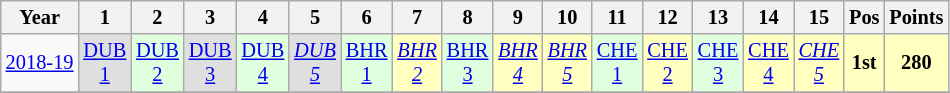<table class="wikitable" style="text-align:center; font-size:85%">
<tr>
<th>Year</th>
<th>1</th>
<th>2</th>
<th>3</th>
<th>4</th>
<th>5</th>
<th>6</th>
<th>7</th>
<th>8</th>
<th>9</th>
<th>10</th>
<th>11</th>
<th>12</th>
<th>13</th>
<th>14</th>
<th>15</th>
<th>Pos</th>
<th>Points</th>
</tr>
<tr>
<td nowrap><a href='#'>2018-19</a></td>
<td style="background:#DFDFDF;"><a href='#'>DUB<br>1</a><br></td>
<td style="background:#DFFFDF;"><a href='#'>DUB<br>2</a><br></td>
<td style="background:#DFDFDF;"><a href='#'>DUB<br>3</a><br></td>
<td style="background:#DFFFDF;"><a href='#'>DUB<br>4</a><br></td>
<td style="background:#DFDFDF;"><em><a href='#'>DUB<br>5</a></em><br></td>
<td style="background:#DFFFDF;"><a href='#'>BHR<br>1</a><br></td>
<td style="background:#FFFFBF;"><em><a href='#'>BHR<br>2</a></em><br></td>
<td style="background:#DFFFDF;"><a href='#'>BHR<br>3</a><br></td>
<td style="background:#FFFFBF;"><em><a href='#'>BHR<br>4</a></em><br></td>
<td style="background:#FFFFBF;"><em><a href='#'>BHR<br>5</a></em><br></td>
<td style="background:#DFFFDF;"><a href='#'>CHE<br>1</a><br></td>
<td style="background:#FFFFBF;"><a href='#'>CHE<br>2</a><br></td>
<td style="background:#DFFFDF;"><a href='#'>CHE<br>3</a><br></td>
<td style="background:#FFFFBF;"><a href='#'>CHE<br>4</a><br></td>
<td style="background:#FFFFBF;"><em><a href='#'>CHE<br>5</a></em><br></td>
<th style="background:#FFFFBF;">1st</th>
<th style="background:#FFFFBF;">280</th>
</tr>
<tr>
</tr>
</table>
